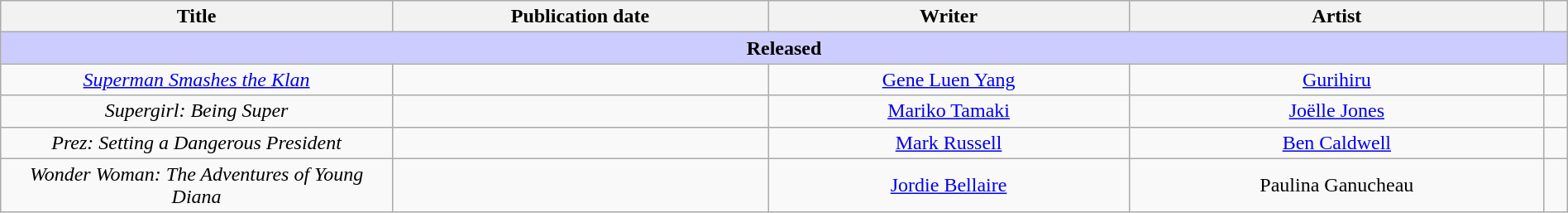<table class="wikitable sortable" style="text-align:center;" border="1" width="100%">
<tr>
<th scope="col" align="center" width="25%">Title</th>
<th>Publication date</th>
<th scope="col" align="center" class="unsortable">Writer</th>
<th scope="col" align="center" class="unsortable">Artist</th>
<th scope="col" align="center" class="unsortable"></th>
</tr>
<tr>
<th colspan="5" style="background-color:#ccccff;">Released</th>
</tr>
<tr>
<td><em><a href='#'>Superman Smashes the Klan</a></em></td>
<td></td>
<td><a href='#'>Gene Luen Yang</a></td>
<td><a href='#'>Gurihiru</a></td>
<td></td>
</tr>
<tr>
<td><em>Supergirl: Being Super</em></td>
<td></td>
<td><a href='#'>Mariko Tamaki</a></td>
<td><a href='#'>Joëlle Jones</a></td>
<td></td>
</tr>
<tr>
<td><em>Prez: Setting a Dangerous President</em></td>
<td></td>
<td><a href='#'>Mark Russell</a></td>
<td><a href='#'>Ben Caldwell</a></td>
<td></td>
</tr>
<tr>
<td><em>Wonder Woman: The Adventures of Young Diana</em></td>
<td></td>
<td><a href='#'>Jordie Bellaire</a></td>
<td>Paulina Ganucheau</td>
<td><br></td>
</tr>
</table>
